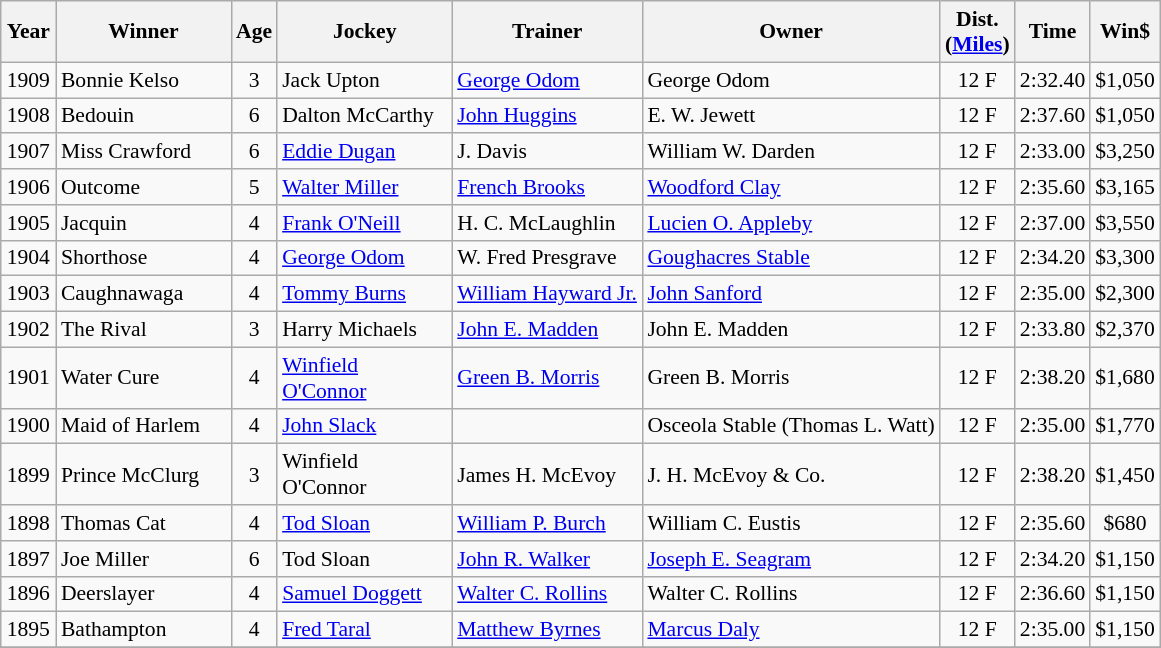<table class="wikitable sortable" style="font-size:90%">
<tr>
<th style="width:30px">Year<br></th>
<th style="width:110px">Winner<br></th>
<th style="width:20px">Age<br></th>
<th style="width:110px">Jockey<br></th>
<th style="width:120px">Trainer<br></th>
<th>Owner<br></th>
<th style="width:25px">Dist.<br> <span>(<a href='#'>Miles</a>)</span></th>
<th style="width:25px">Time<br></th>
<th style="width:25px">Win$</th>
</tr>
<tr>
<td align=center>1909</td>
<td>Bonnie Kelso</td>
<td align=center>3</td>
<td>Jack Upton</td>
<td><a href='#'>George Odom</a></td>
<td>George Odom</td>
<td align=center>12 F</td>
<td align=center>2:32.40</td>
<td align=center>$1,050</td>
</tr>
<tr>
<td align=center>1908</td>
<td>Bedouin</td>
<td align=center>6</td>
<td>Dalton McCarthy</td>
<td><a href='#'>John Huggins</a></td>
<td>E. W. Jewett</td>
<td align=center>12 F</td>
<td align=center>2:37.60</td>
<td align=center>$1,050</td>
</tr>
<tr>
<td align=center>1907</td>
<td>Miss Crawford</td>
<td align=center>6</td>
<td><a href='#'>Eddie Dugan</a></td>
<td>J. Davis</td>
<td>William W. Darden</td>
<td align=center>12 F</td>
<td align=center>2:33.00</td>
<td align=center>$3,250</td>
</tr>
<tr>
<td align=center>1906</td>
<td>Outcome</td>
<td align=center>5</td>
<td><a href='#'>Walter Miller</a></td>
<td><a href='#'>French Brooks</a></td>
<td><a href='#'>Woodford Clay</a></td>
<td align=center>12 F</td>
<td align=center>2:35.60</td>
<td align=center>$3,165</td>
</tr>
<tr>
<td align=center>1905</td>
<td>Jacquin</td>
<td align=center>4</td>
<td><a href='#'>Frank O'Neill</a></td>
<td>H. C. McLaughlin</td>
<td><a href='#'>Lucien O. Appleby</a></td>
<td align=center>12 F</td>
<td align=center>2:37.00</td>
<td align=center>$3,550</td>
</tr>
<tr>
<td align=center>1904</td>
<td>Shorthose</td>
<td align=center>4</td>
<td><a href='#'>George Odom</a></td>
<td>W. Fred Presgrave</td>
<td><a href='#'>Goughacres Stable</a></td>
<td align=center>12 F</td>
<td align=center>2:34.20</td>
<td align=center>$3,300</td>
</tr>
<tr>
<td align=center>1903</td>
<td>Caughnawaga</td>
<td align=center>4</td>
<td><a href='#'>Tommy Burns</a></td>
<td><a href='#'>William Hayward Jr.</a></td>
<td><a href='#'>John Sanford</a></td>
<td align=center>12 F</td>
<td align=center>2:35.00</td>
<td align=center>$2,300</td>
</tr>
<tr>
<td align=center>1902</td>
<td>The Rival</td>
<td align=center>3</td>
<td>Harry Michaels</td>
<td><a href='#'>John E. Madden</a></td>
<td>John E. Madden</td>
<td align=center>12 F</td>
<td align=center>2:33.80</td>
<td align=center>$2,370</td>
</tr>
<tr>
<td align=center>1901</td>
<td>Water Cure</td>
<td align=center>4</td>
<td><a href='#'>Winfield O'Connor</a></td>
<td><a href='#'>Green B. Morris</a></td>
<td>Green B. Morris</td>
<td align=center>12 F</td>
<td align=center>2:38.20</td>
<td align=center>$1,680</td>
</tr>
<tr>
<td align=center>1900</td>
<td>Maid of Harlem</td>
<td align=center>4</td>
<td><a href='#'>John Slack</a></td>
<td></td>
<td>Osceola Stable (Thomas L. Watt)</td>
<td align=center>12 F</td>
<td align=center>2:35.00</td>
<td align=center>$1,770</td>
</tr>
<tr>
<td align=center>1899</td>
<td>Prince McClurg</td>
<td align=center>3</td>
<td>Winfield O'Connor</td>
<td>James H. McEvoy</td>
<td>J. H. McEvoy & Co.</td>
<td align=center>12 F</td>
<td align=center>2:38.20</td>
<td align=center>$1,450</td>
</tr>
<tr>
<td align=center>1898</td>
<td>Thomas Cat</td>
<td align=center>4</td>
<td><a href='#'>Tod Sloan</a></td>
<td><a href='#'>William P. Burch</a></td>
<td>William C. Eustis</td>
<td align=center>12 F</td>
<td align=center>2:35.60</td>
<td align=center>$680</td>
</tr>
<tr>
<td align=center>1897</td>
<td>Joe Miller</td>
<td align=center>6</td>
<td>Tod Sloan</td>
<td><a href='#'>John R. Walker</a></td>
<td><a href='#'>Joseph E. Seagram</a></td>
<td align=center>12 F</td>
<td align=center>2:34.20</td>
<td align=center>$1,150</td>
</tr>
<tr>
<td align=center>1896</td>
<td>Deerslayer</td>
<td align=center>4</td>
<td><a href='#'>Samuel Doggett</a></td>
<td><a href='#'>Walter C. Rollins</a></td>
<td>Walter C. Rollins</td>
<td align=center>12 F</td>
<td align=center>2:36.60</td>
<td align=center>$1,150</td>
</tr>
<tr>
<td align=center>1895</td>
<td>Bathampton</td>
<td align=center>4</td>
<td><a href='#'>Fred Taral</a></td>
<td><a href='#'>Matthew Byrnes</a></td>
<td><a href='#'>Marcus Daly</a></td>
<td align=center>12 F</td>
<td align=center>2:35.00</td>
<td align=center>$1,150</td>
</tr>
<tr>
</tr>
</table>
